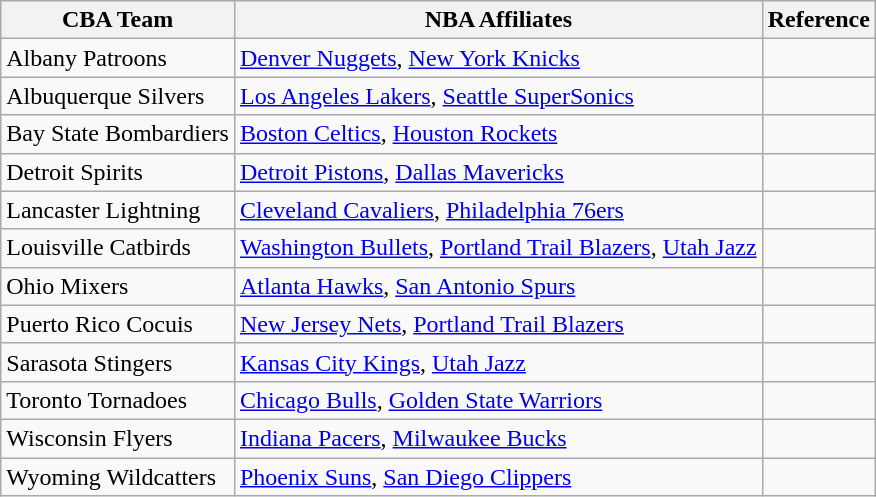<table class="wikitable">
<tr>
<th>CBA Team</th>
<th>NBA Affiliates</th>
<th>Reference</th>
</tr>
<tr>
<td>Albany Patroons</td>
<td><a href='#'>Denver Nuggets</a>, <a href='#'>New York Knicks</a></td>
<td></td>
</tr>
<tr>
<td>Albuquerque Silvers</td>
<td><a href='#'>Los Angeles Lakers</a>, <a href='#'>Seattle SuperSonics</a></td>
<td></td>
</tr>
<tr>
<td>Bay State Bombardiers</td>
<td><a href='#'>Boston Celtics</a>, <a href='#'>Houston Rockets</a></td>
<td></td>
</tr>
<tr>
<td>Detroit Spirits</td>
<td><a href='#'>Detroit Pistons</a>, <a href='#'>Dallas Mavericks</a></td>
<td></td>
</tr>
<tr>
<td>Lancaster Lightning</td>
<td><a href='#'>Cleveland Cavaliers</a>, <a href='#'>Philadelphia 76ers</a></td>
<td></td>
</tr>
<tr>
<td>Louisville Catbirds</td>
<td><a href='#'>Washington Bullets</a>, <a href='#'>Portland Trail Blazers</a>, <a href='#'>Utah Jazz</a></td>
<td></td>
</tr>
<tr>
<td>Ohio Mixers</td>
<td><a href='#'>Atlanta Hawks</a>, <a href='#'>San Antonio Spurs</a></td>
<td></td>
</tr>
<tr>
<td>Puerto Rico Cocuis</td>
<td><a href='#'>New Jersey Nets</a>, <a href='#'>Portland Trail Blazers</a></td>
<td></td>
</tr>
<tr>
<td>Sarasota Stingers</td>
<td><a href='#'>Kansas City Kings</a>, <a href='#'>Utah Jazz</a></td>
<td></td>
</tr>
<tr>
<td>Toronto Tornadoes</td>
<td><a href='#'>Chicago Bulls</a>, <a href='#'>Golden State Warriors</a></td>
<td></td>
</tr>
<tr>
<td>Wisconsin Flyers</td>
<td><a href='#'>Indiana Pacers</a>, <a href='#'>Milwaukee Bucks</a></td>
<td></td>
</tr>
<tr>
<td>Wyoming Wildcatters</td>
<td><a href='#'>Phoenix Suns</a>, <a href='#'>San Diego Clippers</a></td>
<td></td>
</tr>
</table>
